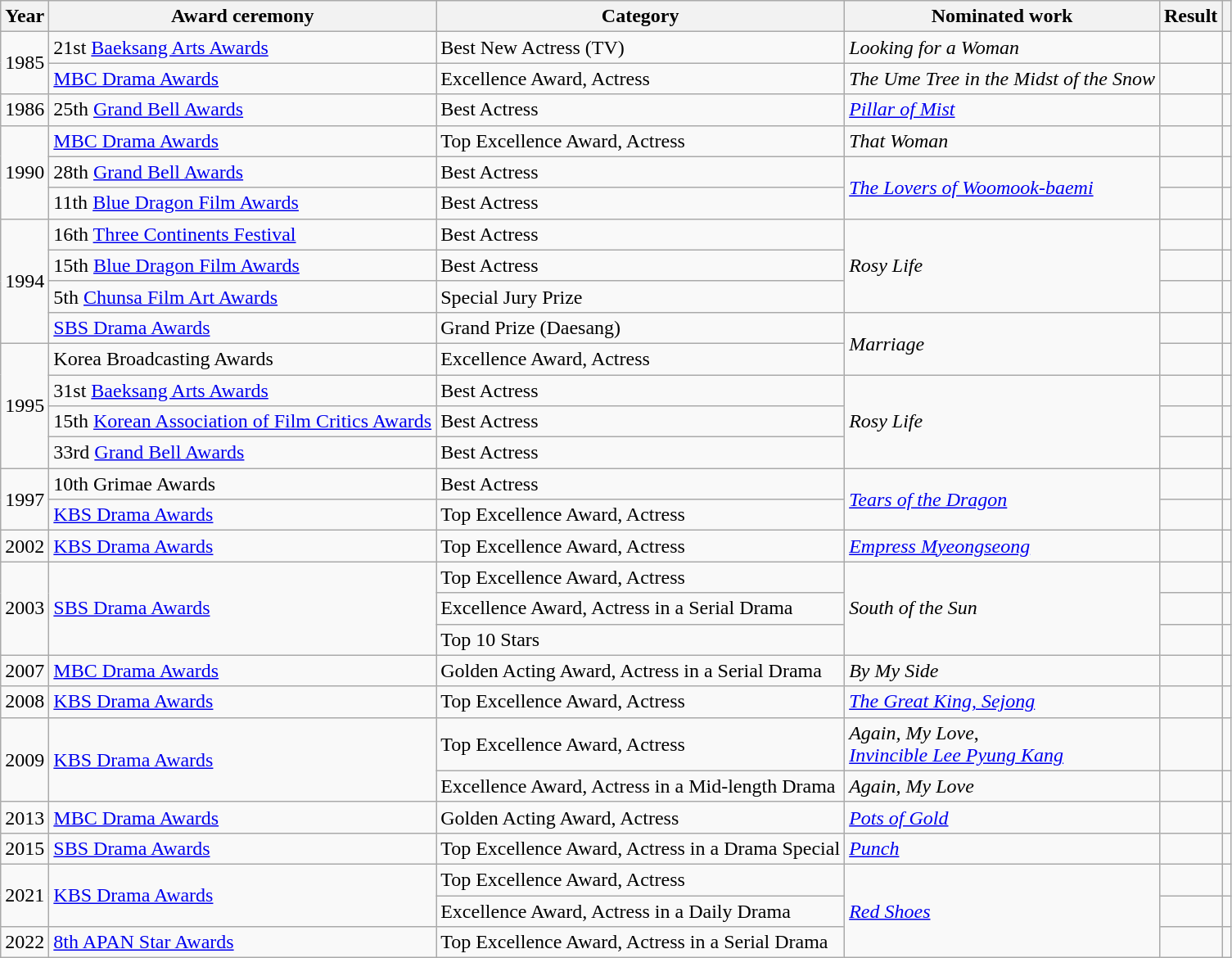<table class="wikitable">
<tr>
<th scope="col">Year</th>
<th scope="col">Award ceremony</th>
<th scope="col">Category</th>
<th scope="col">Nominated work</th>
<th scope="col">Result</th>
<th scope="col"></th>
</tr>
<tr>
<td rowspan="2">1985</td>
<td>21st <a href='#'>Baeksang Arts Awards</a></td>
<td>Best New Actress (TV)</td>
<td><em>Looking for a Woman</em></td>
<td></td>
<td></td>
</tr>
<tr>
<td><a href='#'>MBC Drama Awards</a></td>
<td>Excellence Award, Actress</td>
<td><em>The Ume Tree in the Midst of the Snow</em></td>
<td></td>
<td></td>
</tr>
<tr>
<td>1986</td>
<td>25th <a href='#'>Grand Bell Awards</a></td>
<td>Best Actress</td>
<td><em><a href='#'>Pillar of Mist</a></em></td>
<td></td>
<td></td>
</tr>
<tr>
<td rowspan="3">1990</td>
<td><a href='#'>MBC Drama Awards</a></td>
<td>Top Excellence Award, Actress</td>
<td><em>That Woman</em></td>
<td></td>
<td></td>
</tr>
<tr>
<td>28th <a href='#'>Grand Bell Awards</a></td>
<td>Best Actress</td>
<td rowspan="2"><em><a href='#'>The Lovers of Woomook-baemi</a></em></td>
<td></td>
<td></td>
</tr>
<tr>
<td>11th <a href='#'>Blue Dragon Film Awards</a></td>
<td>Best Actress</td>
<td></td>
<td></td>
</tr>
<tr>
<td rowspan="4">1994</td>
<td>16th <a href='#'>Three Continents Festival</a></td>
<td>Best Actress</td>
<td rowspan="3"><em>Rosy Life</em></td>
<td></td>
<td></td>
</tr>
<tr>
<td>15th <a href='#'>Blue Dragon Film Awards</a></td>
<td>Best Actress</td>
<td></td>
<td></td>
</tr>
<tr>
<td>5th <a href='#'>Chunsa Film Art Awards</a></td>
<td>Special Jury Prize</td>
<td></td>
<td></td>
</tr>
<tr>
<td><a href='#'>SBS Drama Awards</a></td>
<td>Grand Prize (Daesang)</td>
<td rowspan="2"><em>Marriage</em></td>
<td></td>
<td></td>
</tr>
<tr>
<td rowspan="4">1995</td>
<td>Korea Broadcasting Awards</td>
<td>Excellence Award, Actress</td>
<td></td>
<td></td>
</tr>
<tr>
<td>31st <a href='#'>Baeksang Arts Awards</a></td>
<td>Best Actress</td>
<td rowspan="3"><em>Rosy Life</em></td>
<td></td>
<td></td>
</tr>
<tr>
<td>15th <a href='#'>Korean Association of Film Critics Awards</a></td>
<td>Best Actress</td>
<td></td>
<td></td>
</tr>
<tr>
<td>33rd <a href='#'>Grand Bell Awards</a></td>
<td>Best Actress</td>
<td></td>
<td></td>
</tr>
<tr>
<td rowspan="2">1997</td>
<td>10th Grimae Awards</td>
<td>Best Actress</td>
<td rowspan="2"><em><a href='#'>Tears of the Dragon</a></em></td>
<td></td>
<td></td>
</tr>
<tr>
<td><a href='#'>KBS Drama Awards</a></td>
<td>Top Excellence Award, Actress</td>
<td></td>
<td></td>
</tr>
<tr>
<td>2002</td>
<td><a href='#'>KBS Drama Awards</a></td>
<td>Top Excellence Award, Actress</td>
<td><em><a href='#'>Empress Myeongseong</a></em></td>
<td></td>
<td></td>
</tr>
<tr>
<td rowspan="3">2003</td>
<td rowspan="3"><a href='#'>SBS Drama Awards</a></td>
<td>Top Excellence Award, Actress</td>
<td rowspan="3"><em>South of the Sun</em></td>
<td></td>
<td></td>
</tr>
<tr>
<td>Excellence Award, Actress in a Serial Drama</td>
<td></td>
<td></td>
</tr>
<tr>
<td>Top 10 Stars</td>
<td></td>
<td></td>
</tr>
<tr>
<td>2007</td>
<td><a href='#'>MBC Drama Awards</a></td>
<td>Golden Acting Award, Actress in a Serial Drama</td>
<td><em>By My Side</em></td>
<td></td>
<td></td>
</tr>
<tr>
<td>2008</td>
<td><a href='#'>KBS Drama Awards</a></td>
<td>Top Excellence Award, Actress</td>
<td><em><a href='#'>The Great King, Sejong</a></em></td>
<td></td>
<td></td>
</tr>
<tr>
<td rowspan="2">2009</td>
<td rowspan="2"><a href='#'>KBS Drama Awards</a></td>
<td>Top Excellence Award, Actress</td>
<td><em>Again, My Love</em>, <br> <em><a href='#'>Invincible Lee Pyung Kang</a></em></td>
<td></td>
<td></td>
</tr>
<tr>
<td>Excellence Award, Actress in a Mid-length Drama</td>
<td><em>Again, My Love</em></td>
<td></td>
<td></td>
</tr>
<tr>
<td>2013</td>
<td><a href='#'>MBC Drama Awards</a></td>
<td>Golden Acting Award, Actress</td>
<td><em><a href='#'>Pots of Gold</a></em></td>
<td></td>
<td></td>
</tr>
<tr>
<td>2015</td>
<td><a href='#'>SBS Drama Awards</a></td>
<td>Top Excellence Award, Actress in a Drama Special</td>
<td><em><a href='#'>Punch</a></em></td>
<td></td>
<td></td>
</tr>
<tr>
<td rowspan="2">2021</td>
<td rowspan="2"><a href='#'>KBS Drama Awards</a></td>
<td>Top Excellence Award, Actress</td>
<td rowspan="3"><em><a href='#'>Red Shoes</a></em></td>
<td></td>
<td></td>
</tr>
<tr>
<td>Excellence Award, Actress in a Daily Drama</td>
<td></td>
<td></td>
</tr>
<tr>
<td>2022</td>
<td><a href='#'>8th APAN Star Awards</a></td>
<td>Top Excellence Award, Actress in a Serial Drama</td>
<td></td>
<td></td>
</tr>
</table>
